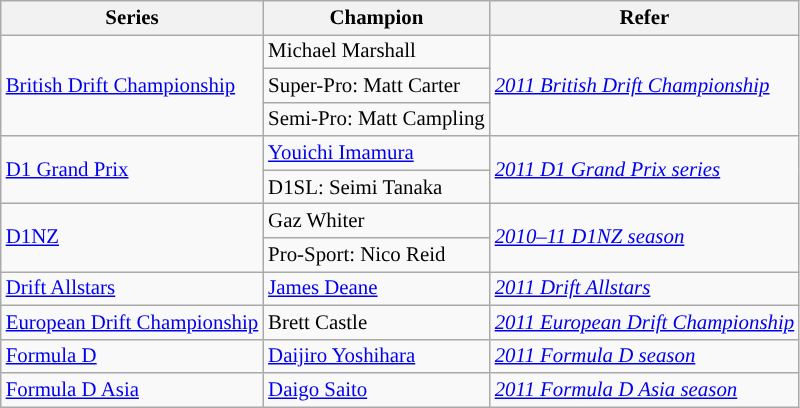<table class="wikitable" style="font-size:87%;">
<tr>
<th>Series</th>
<th>Champion</th>
<th>Refer</th>
</tr>
<tr>
<td rowspan=3><a href='#'>British Drift Championship</a></td>
<td> Michael Marshall</td>
<td rowspan=3><em><a href='#'>2011 British Drift Championship</a></em></td>
</tr>
<tr>
<td>Super-Pro:  Matt Carter</td>
</tr>
<tr>
<td>Semi-Pro:  Matt Campling</td>
</tr>
<tr>
<td rowspan=2><a href='#'>D1 Grand Prix</a></td>
<td> <a href='#'>Youichi Imamura</a></td>
<td rowspan=2><em><a href='#'>2011 D1 Grand Prix series</a></em></td>
</tr>
<tr>
<td>D1SL:  Seimi Tanaka</td>
</tr>
<tr>
<td rowspan=2><a href='#'>D1NZ</a></td>
<td> Gaz Whiter</td>
<td rowspan=2><em><a href='#'>2010–11 D1NZ season</a></em></td>
</tr>
<tr>
<td>Pro-Sport:  Nico Reid</td>
</tr>
<tr>
<td><a href='#'>Drift Allstars</a></td>
<td> <a href='#'>James Deane</a></td>
<td><em><a href='#'>2011 Drift Allstars</a></em></td>
</tr>
<tr>
<td><a href='#'>European Drift Championship</a></td>
<td> Brett Castle</td>
<td><em><a href='#'>2011 European Drift Championship</a></em></td>
</tr>
<tr>
<td><a href='#'>Formula D</a></td>
<td> <a href='#'>Daijiro Yoshihara</a></td>
<td><em><a href='#'>2011 Formula D season</a></em></td>
</tr>
<tr>
<td><a href='#'>Formula D Asia</a></td>
<td> <a href='#'>Daigo Saito</a></td>
<td><em><a href='#'>2011 Formula D Asia season</a></em></td>
</tr>
</table>
